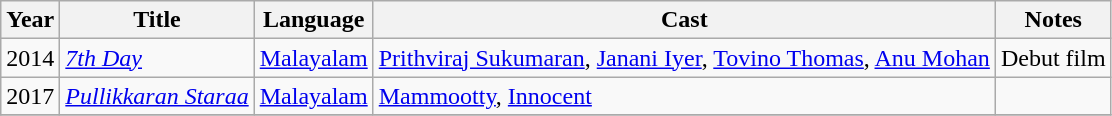<table class="wikitable sortable">
<tr>
<th>Year</th>
<th>Title</th>
<th>Language</th>
<th>Cast</th>
<th>Notes</th>
</tr>
<tr>
<td>2014</td>
<td><em><a href='#'>7th Day</a></em></td>
<td><a href='#'>Malayalam</a></td>
<td><a href='#'>Prithviraj Sukumaran</a>, <a href='#'>Janani Iyer</a>, <a href='#'>Tovino Thomas</a>, <a href='#'>Anu Mohan</a></td>
<td>Debut film</td>
</tr>
<tr>
<td>2017</td>
<td><em><a href='#'>Pullikkaran Staraa</a></em></td>
<td><a href='#'>Malayalam</a></td>
<td><a href='#'>Mammootty</a>, <a href='#'>Innocent</a></td>
<td></td>
</tr>
<tr>
</tr>
</table>
